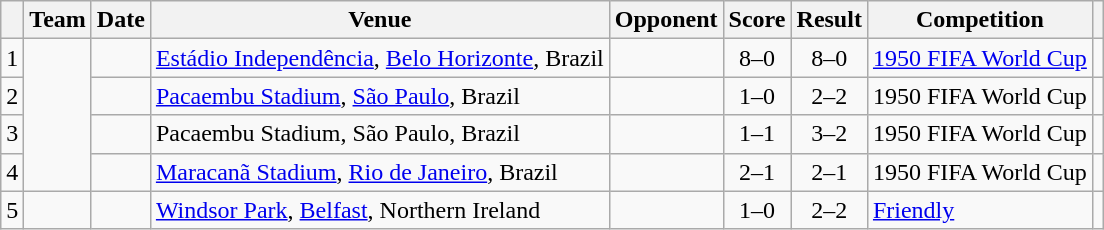<table class="wikitable plainrowheaders sortable">
<tr>
<th scope=col></th>
<th scope=col>Team</th>
<th scope=col>Date</th>
<th scope=col>Venue</th>
<th scope=col>Opponent</th>
<th scope=col>Score</th>
<th scope=col>Result</th>
<th scope=col>Competition</th>
<th scope=col class=unsortable></th>
</tr>
<tr>
<td style="text-align:center">1</td>
<td rowspan="4"></td>
<td></td>
<td><a href='#'>Estádio Independência</a>, <a href='#'>Belo Horizonte</a>, Brazil</td>
<td></td>
<td style="text-align:center">8–0</td>
<td style="text-align:center">8–0</td>
<td><a href='#'>1950 FIFA World Cup</a></td>
<td></td>
</tr>
<tr>
<td style="text-align:center">2</td>
<td></td>
<td><a href='#'>Pacaembu Stadium</a>, <a href='#'>São Paulo</a>, Brazil</td>
<td></td>
<td style="text-align:center">1–0</td>
<td style="text-align:center">2–2</td>
<td>1950 FIFA World Cup</td>
<td></td>
</tr>
<tr>
<td style="text-align:center">3</td>
<td></td>
<td>Pacaembu Stadium, São Paulo, Brazil</td>
<td></td>
<td style="text-align:center">1–1</td>
<td style="text-align:center">3–2</td>
<td>1950 FIFA World Cup</td>
<td></td>
</tr>
<tr>
<td style="text-align:center">4</td>
<td></td>
<td><a href='#'>Maracanã Stadium</a>, <a href='#'>Rio de Janeiro</a>, Brazil</td>
<td></td>
<td style="text-align:center">2–1</td>
<td style="text-align:center">2–1</td>
<td>1950 FIFA World Cup</td>
<td></td>
</tr>
<tr>
<td style="text-align:center">5</td>
<td></td>
<td></td>
<td><a href='#'>Windsor Park</a>, <a href='#'>Belfast</a>, Northern Ireland</td>
<td></td>
<td style="text-align:center">1–0</td>
<td style="text-align:center">2–2</td>
<td><a href='#'>Friendly</a></td>
<td></td>
</tr>
</table>
